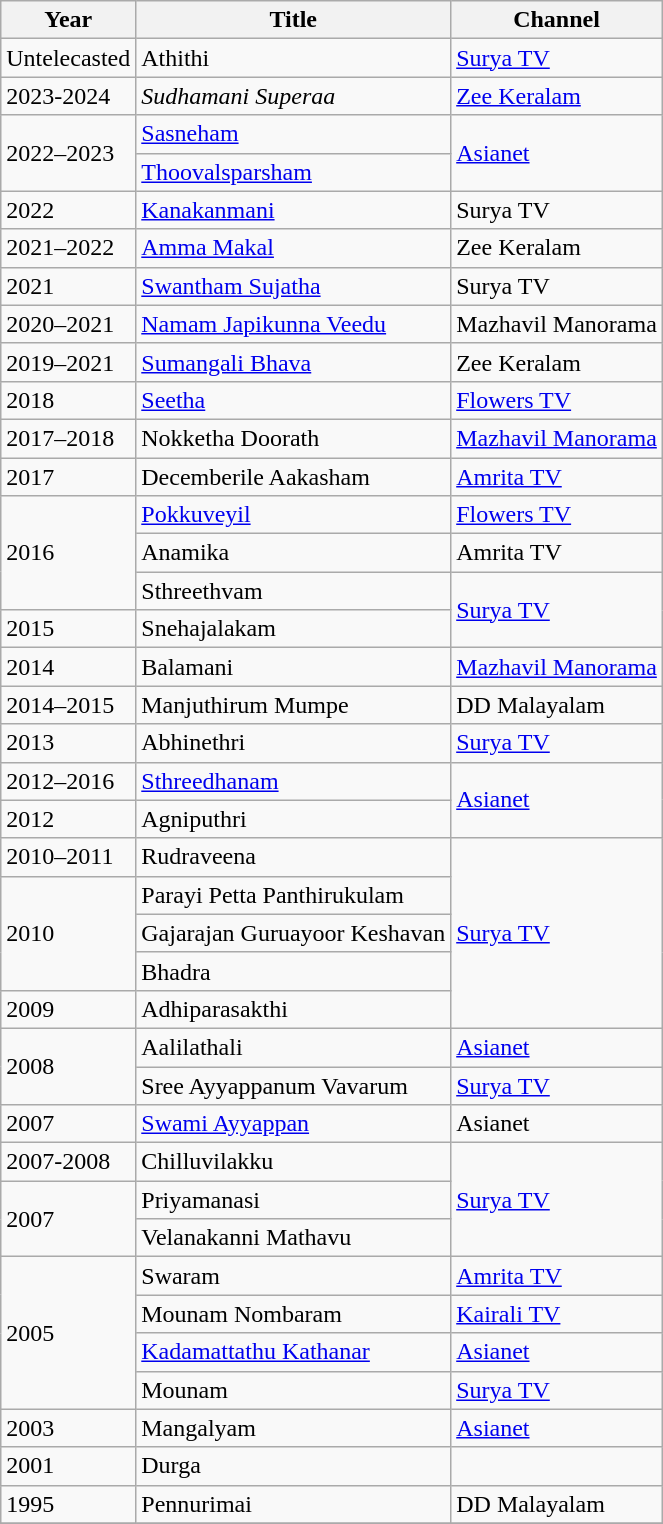<table class="wikitable">
<tr>
<th>Year</th>
<th>Title</th>
<th>Channel</th>
</tr>
<tr>
<td>Untelecasted</td>
<td>Athithi</td>
<td><a href='#'>Surya TV</a></td>
</tr>
<tr>
<td>2023-2024</td>
<td><em>Sudhamani Superaa</em></td>
<td><a href='#'>Zee Keralam</a></td>
</tr>
<tr>
<td rowspan="2">2022–2023</td>
<td><a href='#'>Sasneham</a></td>
<td rowspan="2"><a href='#'>Asianet</a></td>
</tr>
<tr>
<td><a href='#'>Thoovalsparsham</a></td>
</tr>
<tr>
<td>2022</td>
<td><a href='#'>Kanakanmani</a></td>
<td>Surya TV</td>
</tr>
<tr>
<td>2021–2022</td>
<td><a href='#'>Amma Makal</a></td>
<td>Zee Keralam</td>
</tr>
<tr>
<td>2021</td>
<td><a href='#'>Swantham Sujatha</a></td>
<td>Surya TV</td>
</tr>
<tr>
<td>2020–2021</td>
<td><a href='#'>Namam Japikunna Veedu</a></td>
<td>Mazhavil Manorama</td>
</tr>
<tr>
<td>2019–2021</td>
<td><a href='#'>Sumangali Bhava</a></td>
<td>Zee Keralam</td>
</tr>
<tr>
<td>2018</td>
<td><a href='#'>Seetha</a></td>
<td><a href='#'>Flowers TV</a></td>
</tr>
<tr>
<td>2017–2018</td>
<td>Nokketha Doorath</td>
<td><a href='#'>Mazhavil Manorama</a></td>
</tr>
<tr>
<td>2017</td>
<td>Decemberile Aakasham</td>
<td><a href='#'>Amrita TV</a></td>
</tr>
<tr>
<td rowspan="3">2016</td>
<td><a href='#'>Pokkuveyil</a></td>
<td><a href='#'>Flowers TV</a></td>
</tr>
<tr>
<td>Anamika</td>
<td>Amrita TV</td>
</tr>
<tr>
<td>Sthreethvam</td>
<td rowspan="2"><a href='#'>Surya TV</a></td>
</tr>
<tr>
<td>2015</td>
<td>Snehajalakam</td>
</tr>
<tr>
<td>2014</td>
<td>Balamani</td>
<td><a href='#'>Mazhavil Manorama</a></td>
</tr>
<tr>
<td>2014–2015</td>
<td>Manjuthirum Mumpe</td>
<td>DD Malayalam</td>
</tr>
<tr>
<td>2013</td>
<td>Abhinethri</td>
<td><a href='#'>Surya TV</a></td>
</tr>
<tr>
<td>2012–2016</td>
<td><a href='#'>Sthreedhanam</a></td>
<td rowspan="2"><a href='#'>Asianet</a></td>
</tr>
<tr>
<td>2012</td>
<td>Agniputhri</td>
</tr>
<tr>
<td>2010–2011</td>
<td>Rudraveena</td>
<td rowspan="5"><a href='#'>Surya TV</a></td>
</tr>
<tr>
<td rowspan="3">2010</td>
<td>Parayi Petta Panthirukulam</td>
</tr>
<tr>
<td>Gajarajan Guruayoor Keshavan</td>
</tr>
<tr>
<td>Bhadra</td>
</tr>
<tr>
<td>2009</td>
<td>Adhiparasakthi</td>
</tr>
<tr>
<td rowspan="2">2008</td>
<td>Aalilathali</td>
<td><a href='#'>Asianet</a></td>
</tr>
<tr>
<td>Sree Ayyappanum Vavarum</td>
<td><a href='#'>Surya TV</a></td>
</tr>
<tr>
<td>2007</td>
<td><a href='#'>Swami Ayyappan</a></td>
<td>Asianet</td>
</tr>
<tr>
<td>2007-2008</td>
<td>Chilluvilakku</td>
<td rowspan="3"><a href='#'>Surya TV</a></td>
</tr>
<tr>
<td rowspan="2">2007</td>
<td>Priyamanasi</td>
</tr>
<tr>
<td>Velanakanni Mathavu</td>
</tr>
<tr>
<td rowspan="4">2005</td>
<td>Swaram</td>
<td><a href='#'>Amrita TV</a></td>
</tr>
<tr>
<td>Mounam Nombaram</td>
<td><a href='#'>Kairali TV</a></td>
</tr>
<tr>
<td><a href='#'>Kadamattathu Kathanar</a></td>
<td><a href='#'>Asianet</a></td>
</tr>
<tr>
<td>Mounam</td>
<td><a href='#'>Surya TV</a></td>
</tr>
<tr>
<td>2003</td>
<td>Mangalyam</td>
<td><a href='#'>Asianet</a></td>
</tr>
<tr>
<td>2001</td>
<td>Durga</td>
<td></td>
</tr>
<tr>
<td>1995</td>
<td>Pennurimai</td>
<td>DD Malayalam</td>
</tr>
<tr>
</tr>
</table>
